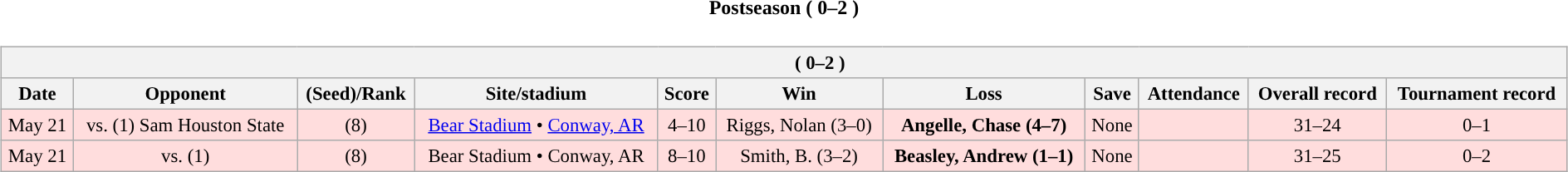<table class="toccolours" width=100% style="clear:both; margin:1.5em auto; text-align:center;">
<tr>
<th colspan=2>Postseason ( 0–2 )</th>
</tr>
<tr>
<td><br><table class="wikitable collapsible collapsed" style="margin:auto; width:100%; text-align:center; font-size:95%">
<tr>
<th colspan=12 style="padding-left:4em;"> ( 0–2 )</th>
</tr>
<tr>
<th>Date</th>
<th>Opponent</th>
<th>(Seed)/Rank</th>
<th>Site/stadium</th>
<th>Score</th>
<th>Win</th>
<th>Loss</th>
<th>Save</th>
<th>Attendance</th>
<th>Overall record</th>
<th>Tournament record</th>
</tr>
<tr align="center" bgcolor=#ffdddd>
<td>May 21</td>
<td>vs. (1) Sam Houston State</td>
<td>(8)</td>
<td><a href='#'>Bear Stadium</a> • <a href='#'>Conway, AR</a></td>
<td>4–10</td>
<td>Riggs, Nolan (3–0)</td>
<td><strong>Angelle, Chase (4–7)</strong></td>
<td>None</td>
<td></td>
<td>31–24</td>
<td>0–1</td>
</tr>
<tr align="center" bgcolor=#ffdddd>
<td>May 21</td>
<td>vs. (1) </td>
<td>(8)</td>
<td>Bear Stadium • Conway, AR</td>
<td>8–10</td>
<td>Smith, B. (3–2)</td>
<td><strong>Beasley, Andrew (1–1)</strong></td>
<td>None</td>
<td></td>
<td>31–25</td>
<td>0–2</td>
</tr>
</table>
</td>
</tr>
</table>
